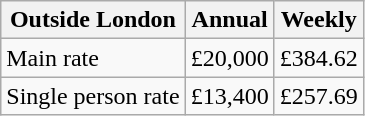<table class="wikitable">
<tr>
<th>Outside London</th>
<th>Annual</th>
<th>Weekly</th>
</tr>
<tr>
<td>Main rate</td>
<td>£20,000</td>
<td>£384.62</td>
</tr>
<tr>
<td>Single person rate</td>
<td>£13,400</td>
<td>£257.69</td>
</tr>
</table>
